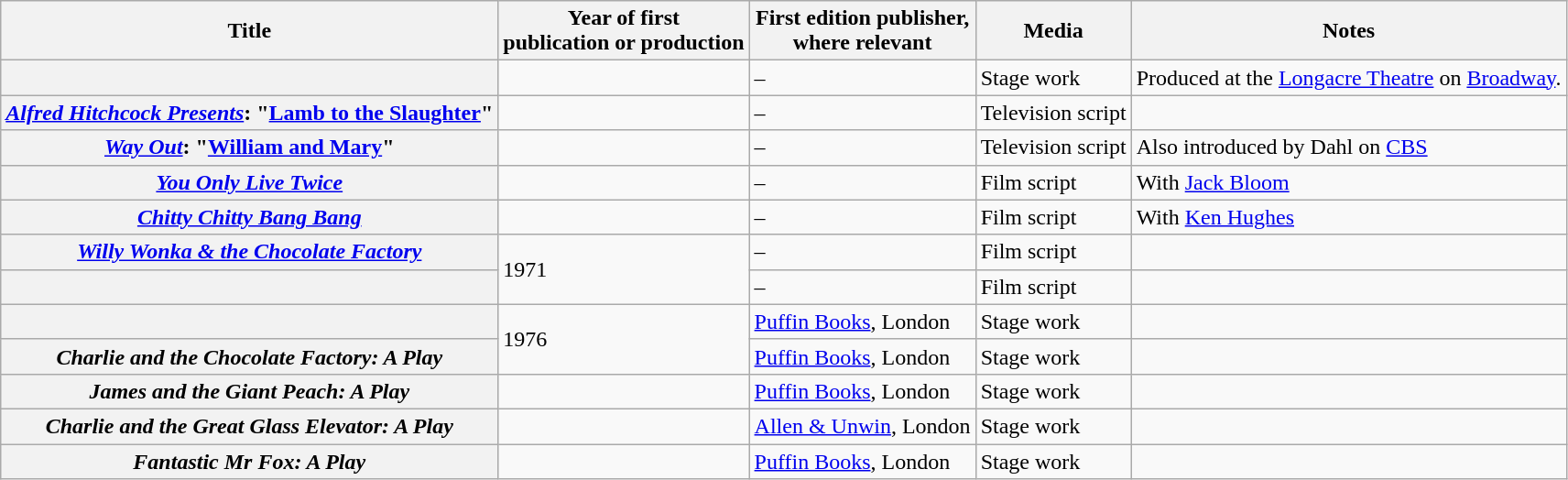<table class="wikitable plainrowheaders sortable" style="margin-right: 0;">
<tr>
<th scope="col">Title</th>
<th scope="col">Year of first<br>publication or production</th>
<th scope="col">First edition publisher,<br>where relevant</th>
<th scope="col">Media</th>
<th scope="col" class="unsortable">Notes</th>
</tr>
<tr>
<th scope="row"></th>
<td></td>
<td>–</td>
<td>Stage work</td>
<td>Produced at the <a href='#'>Longacre Theatre</a> on <a href='#'>Broadway</a>.</td>
</tr>
<tr>
<th scope="row"><em><a href='#'>Alfred Hitchcock Presents</a></em>: "<a href='#'>Lamb to the Slaughter</a>"</th>
<td></td>
<td>–</td>
<td>Television script</td>
<td></td>
</tr>
<tr>
<th scope="row"><em><a href='#'>Way Out</a></em>: "<a href='#'>William and Mary</a>"</th>
<td></td>
<td>–</td>
<td>Television script</td>
<td>Also introduced by Dahl on <a href='#'>CBS</a></td>
</tr>
<tr>
<th scope="row"><em><a href='#'>You Only Live Twice</a></em></th>
<td></td>
<td>–</td>
<td>Film script</td>
<td>With <a href='#'>Jack Bloom</a></td>
</tr>
<tr>
<th scope="row"><em><a href='#'>Chitty Chitty Bang Bang</a></em></th>
<td></td>
<td>–</td>
<td>Film script</td>
<td>With <a href='#'>Ken Hughes</a></td>
</tr>
<tr>
<th scope="row"><em><a href='#'>Willy Wonka & the Chocolate Factory</a></em></th>
<td rowspan=2>1971</td>
<td>–</td>
<td>Film script</td>
<td></td>
</tr>
<tr>
<th scope="row"></th>
<td>–</td>
<td>Film script</td>
<td></td>
</tr>
<tr>
<th scope="row"></th>
<td rowspan=2>1976</td>
<td><a href='#'>Puffin Books</a>, London</td>
<td>Stage work</td>
<td></td>
</tr>
<tr>
<th scope="row"><em>Charlie and the Chocolate Factory: A Play</em></th>
<td><a href='#'>Puffin Books</a>, London</td>
<td>Stage work</td>
<td></td>
</tr>
<tr>
<th scope="row"><em>James and the Giant Peach: A Play</em></th>
<td></td>
<td><a href='#'>Puffin Books</a>, London</td>
<td>Stage work</td>
<td></td>
</tr>
<tr>
<th scope="row"><em>Charlie and the Great Glass Elevator: A Play</em></th>
<td></td>
<td><a href='#'>Allen & Unwin</a>, London</td>
<td>Stage work</td>
<td></td>
</tr>
<tr>
<th scope="row"><em>Fantastic Mr Fox: A Play</em></th>
<td></td>
<td><a href='#'>Puffin Books</a>, London</td>
<td>Stage work</td>
<td></td>
</tr>
</table>
